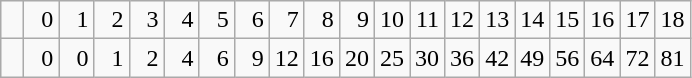<table border="1" cellspacing="0" cellpadding="3" style="margin:0 0 0 0.5em; border-collapse:collapse; border-color:#7070090;" class="wikitable">
<tr style="text-align:right;">
<td>  </td>
<td>  0</td>
<td>  1</td>
<td>  2</td>
<td>  3</td>
<td>  4</td>
<td>  5</td>
<td>  6</td>
<td>7</td>
<td>8</td>
<td>9</td>
<td>10</td>
<td>11</td>
<td>12</td>
<td>13</td>
<td>14</td>
<td>15</td>
<td>16</td>
<td>17</td>
<td>18</td>
</tr>
<tr style="text-align:right;">
<td></td>
<td>0</td>
<td>0</td>
<td>1</td>
<td>2</td>
<td>4</td>
<td>6</td>
<td>9</td>
<td>12</td>
<td>16</td>
<td>20</td>
<td>25</td>
<td>30</td>
<td>36</td>
<td>42</td>
<td>49</td>
<td>56</td>
<td>64</td>
<td>72</td>
<td>81</td>
</tr>
</table>
